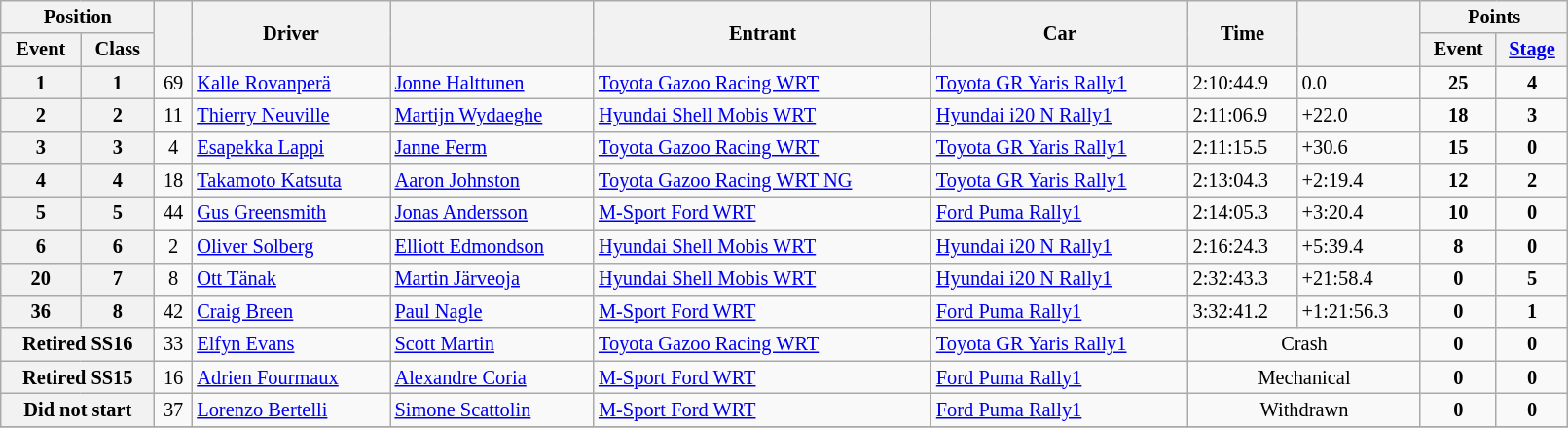<table class="wikitable" width=85% style="font-size:85%">
<tr>
<th colspan="2">Position</th>
<th rowspan="2"></th>
<th rowspan="2">Driver</th>
<th rowspan="2"></th>
<th rowspan="2">Entrant</th>
<th rowspan="2">Car</th>
<th rowspan="2">Time</th>
<th rowspan="2"></th>
<th colspan="2">Points</th>
</tr>
<tr>
<th>Event</th>
<th>Class</th>
<th>Event</th>
<th><a href='#'>Stage</a></th>
</tr>
<tr>
<th>1</th>
<th>1</th>
<td align="center">69</td>
<td><a href='#'>Kalle Rovanperä</a></td>
<td><a href='#'>Jonne Halttunen</a></td>
<td><a href='#'>Toyota Gazoo Racing WRT</a></td>
<td><a href='#'>Toyota GR Yaris Rally1</a></td>
<td>2:10:44.9</td>
<td>0.0</td>
<td align="center"><strong>25</strong></td>
<td align="center"><strong>4</strong></td>
</tr>
<tr>
<th>2</th>
<th>2</th>
<td align="center">11</td>
<td><a href='#'>Thierry Neuville</a></td>
<td><a href='#'>Martijn Wydaeghe</a></td>
<td><a href='#'>Hyundai Shell Mobis WRT</a></td>
<td><a href='#'>Hyundai i20 N Rally1</a></td>
<td>2:11:06.9</td>
<td>+22.0</td>
<td align="center"><strong>18</strong></td>
<td align="center"><strong>3</strong></td>
</tr>
<tr>
<th>3</th>
<th>3</th>
<td align="center">4</td>
<td><a href='#'>Esapekka Lappi</a></td>
<td><a href='#'>Janne Ferm</a></td>
<td><a href='#'>Toyota Gazoo Racing WRT</a></td>
<td><a href='#'>Toyota GR Yaris Rally1</a></td>
<td>2:11:15.5</td>
<td>+30.6</td>
<td align="center"><strong>15</strong></td>
<td align="center"><strong>0</strong></td>
</tr>
<tr>
<th>4</th>
<th>4</th>
<td align="center">18</td>
<td><a href='#'>Takamoto Katsuta</a></td>
<td><a href='#'>Aaron Johnston</a></td>
<td><a href='#'>Toyota Gazoo Racing WRT NG</a></td>
<td><a href='#'>Toyota GR Yaris Rally1</a></td>
<td>2:13:04.3</td>
<td>+2:19.4</td>
<td align="center"><strong>12</strong></td>
<td align="center"><strong>2</strong></td>
</tr>
<tr>
<th>5</th>
<th>5</th>
<td align="center">44</td>
<td><a href='#'>Gus Greensmith</a></td>
<td><a href='#'>Jonas Andersson</a></td>
<td><a href='#'>M-Sport Ford WRT</a></td>
<td><a href='#'>Ford Puma Rally1</a></td>
<td>2:14:05.3</td>
<td>+3:20.4</td>
<td align="center"><strong>10</strong></td>
<td align="center"><strong>0</strong></td>
</tr>
<tr>
<th>6</th>
<th>6</th>
<td align="center">2</td>
<td><a href='#'>Oliver Solberg</a></td>
<td><a href='#'>Elliott Edmondson</a></td>
<td><a href='#'>Hyundai Shell Mobis WRT</a></td>
<td><a href='#'>Hyundai i20 N Rally1</a></td>
<td>2:16:24.3</td>
<td>+5:39.4</td>
<td align="center"><strong>8</strong></td>
<td align="center"><strong>0</strong></td>
</tr>
<tr>
<th>20</th>
<th>7</th>
<td align="center">8</td>
<td><a href='#'>Ott Tänak</a></td>
<td><a href='#'>Martin Järveoja</a></td>
<td><a href='#'>Hyundai Shell Mobis WRT</a></td>
<td><a href='#'>Hyundai i20 N Rally1</a></td>
<td>2:32:43.3</td>
<td>+21:58.4</td>
<td align="center"><strong>0</strong></td>
<td align="center"><strong>5</strong></td>
</tr>
<tr>
<th>36</th>
<th>8</th>
<td align="center">42</td>
<td><a href='#'>Craig Breen</a></td>
<td><a href='#'>Paul Nagle</a></td>
<td><a href='#'>M-Sport Ford WRT</a></td>
<td><a href='#'>Ford Puma Rally1</a></td>
<td>3:32:41.2</td>
<td>+1:21:56.3</td>
<td align="center"><strong>0</strong></td>
<td align="center"><strong>1</strong></td>
</tr>
<tr>
<th colspan="2">Retired SS16</th>
<td align="center">33</td>
<td><a href='#'>Elfyn Evans</a></td>
<td><a href='#'>Scott Martin</a></td>
<td><a href='#'>Toyota Gazoo Racing WRT</a></td>
<td><a href='#'>Toyota GR Yaris Rally1</a></td>
<td align="center" colspan="2">Crash</td>
<td align="center"><strong>0</strong></td>
<td align="center"><strong>0</strong></td>
</tr>
<tr>
<th colspan="2">Retired SS15</th>
<td align="center">16</td>
<td><a href='#'>Adrien Fourmaux</a></td>
<td><a href='#'>Alexandre Coria</a></td>
<td><a href='#'>M-Sport Ford WRT</a></td>
<td><a href='#'>Ford Puma Rally1</a></td>
<td align="center" colspan="2">Mechanical</td>
<td align="center"><strong>0</strong></td>
<td align="center"><strong>0</strong></td>
</tr>
<tr>
<th colspan="2">Did not start</th>
<td align="center">37</td>
<td><a href='#'>Lorenzo Bertelli</a></td>
<td><a href='#'>Simone Scattolin</a></td>
<td><a href='#'>M-Sport Ford WRT</a></td>
<td><a href='#'>Ford Puma Rally1</a></td>
<td align="center" colspan="2">Withdrawn</td>
<td align="center"><strong>0</strong></td>
<td align="center"><strong>0</strong></td>
</tr>
<tr>
</tr>
</table>
